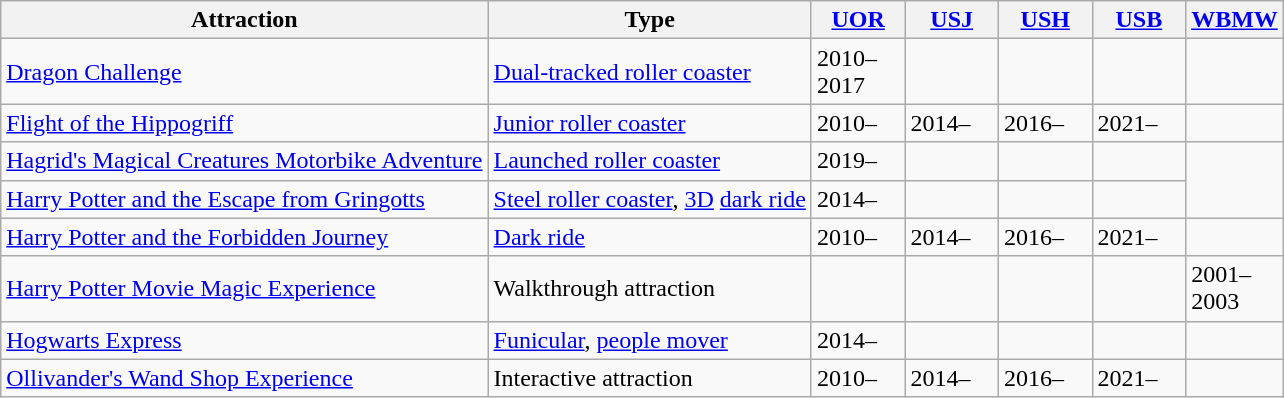<table class="wikitable sortable">
<tr>
<th>Attraction</th>
<th>Type</th>
<th width="55px"><a href='#'>UOR</a></th>
<th width="55px"><a href='#'>USJ</a></th>
<th width="55px"><a href='#'>USH</a></th>
<th width="55px"><a href='#'>USB</a></th>
<th width="55px"><a href='#'>WBMW</a></th>
</tr>
<tr>
<td><a href='#'>Dragon Challenge</a></td>
<td><a href='#'>Dual-tracked roller coaster</a></td>
<td>2010–2017</td>
<td></td>
<td></td>
<td></td>
</tr>
<tr>
<td><a href='#'>Flight of the Hippogriff</a></td>
<td><a href='#'>Junior roller coaster</a></td>
<td>2010–</td>
<td>2014–</td>
<td>2016–</td>
<td>2021–</td>
<td></td>
</tr>
<tr>
<td><a href='#'>Hagrid's Magical Creatures Motorbike Adventure</a></td>
<td><a href='#'>Launched roller coaster</a></td>
<td>2019–</td>
<td></td>
<td></td>
<td></td>
</tr>
<tr>
<td><a href='#'>Harry Potter and the Escape from Gringotts</a></td>
<td><a href='#'>Steel roller coaster</a>, <a href='#'>3D</a> <a href='#'>dark ride</a></td>
<td>2014–</td>
<td></td>
<td></td>
<td></td>
</tr>
<tr>
<td><a href='#'>Harry Potter and the Forbidden Journey</a></td>
<td><a href='#'>Dark ride</a></td>
<td>2010–</td>
<td>2014–</td>
<td>2016–</td>
<td>2021–</td>
<td></td>
</tr>
<tr>
<td><a href='#'>Harry Potter Movie Magic Experience</a></td>
<td>Walkthrough attraction</td>
<td></td>
<td></td>
<td></td>
<td></td>
<td>2001–2003</td>
</tr>
<tr>
<td><a href='#'>Hogwarts Express</a></td>
<td><a href='#'>Funicular</a>, <a href='#'>people mover</a></td>
<td>2014–</td>
<td></td>
<td></td>
<td></td>
</tr>
<tr>
<td><a href='#'>Ollivander's Wand Shop Experience</a></td>
<td>Interactive attraction</td>
<td>2010–</td>
<td>2014–</td>
<td>2016–</td>
<td>2021–</td>
<td></td>
</tr>
</table>
